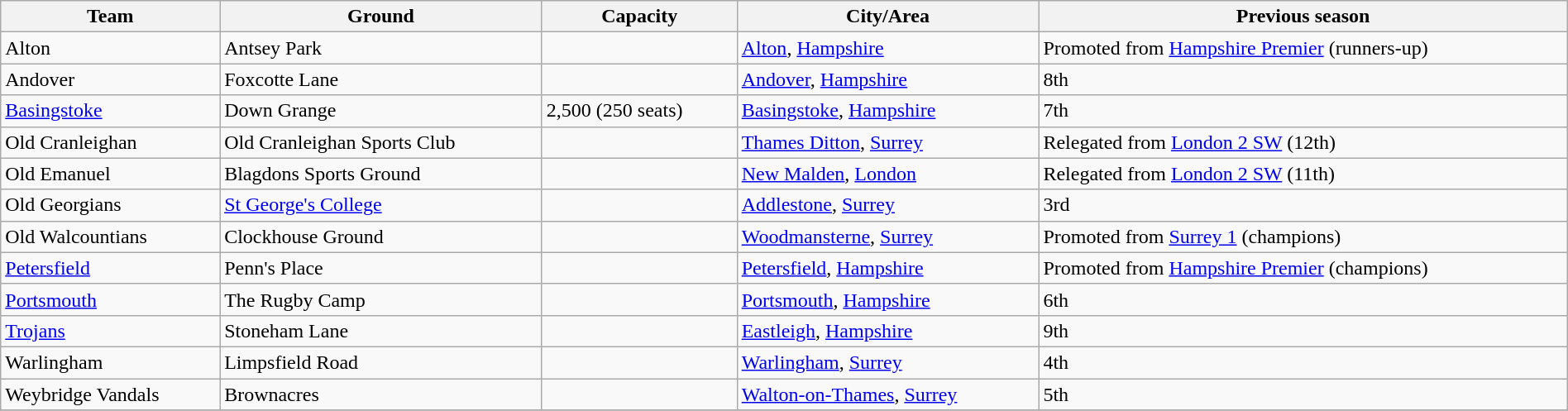<table class="wikitable sortable" width=100%>
<tr>
<th>Team</th>
<th>Ground</th>
<th>Capacity</th>
<th>City/Area</th>
<th>Previous season</th>
</tr>
<tr>
<td>Alton</td>
<td>Antsey Park</td>
<td></td>
<td><a href='#'>Alton</a>, <a href='#'>Hampshire</a></td>
<td>Promoted from <a href='#'>Hampshire Premier</a> (runners-up)</td>
</tr>
<tr>
<td>Andover</td>
<td>Foxcotte Lane</td>
<td></td>
<td><a href='#'>Andover</a>, <a href='#'>Hampshire</a></td>
<td>8th</td>
</tr>
<tr>
<td><a href='#'>Basingstoke</a></td>
<td>Down Grange</td>
<td>2,500 (250 seats)</td>
<td><a href='#'>Basingstoke</a>, <a href='#'>Hampshire</a></td>
<td>7th</td>
</tr>
<tr>
<td>Old Cranleighan</td>
<td>Old Cranleighan Sports Club</td>
<td></td>
<td><a href='#'>Thames Ditton</a>, <a href='#'>Surrey</a></td>
<td>Relegated from <a href='#'>London 2 SW</a> (12th)</td>
</tr>
<tr>
<td>Old Emanuel</td>
<td>Blagdons Sports Ground</td>
<td></td>
<td><a href='#'>New Malden</a>, <a href='#'>London</a></td>
<td>Relegated from <a href='#'>London 2 SW</a> (11th)</td>
</tr>
<tr>
<td>Old Georgians</td>
<td><a href='#'>St George's College</a></td>
<td></td>
<td><a href='#'>Addlestone</a>, <a href='#'>Surrey</a></td>
<td>3rd</td>
</tr>
<tr>
<td>Old Walcountians</td>
<td>Clockhouse Ground</td>
<td></td>
<td><a href='#'>Woodmansterne</a>, <a href='#'>Surrey</a></td>
<td>Promoted from <a href='#'>Surrey 1</a> (champions)</td>
</tr>
<tr>
<td><a href='#'>Petersfield</a></td>
<td>Penn's Place</td>
<td></td>
<td><a href='#'>Petersfield</a>, <a href='#'>Hampshire</a></td>
<td>Promoted from <a href='#'>Hampshire Premier</a> (champions)</td>
</tr>
<tr>
<td><a href='#'>Portsmouth</a></td>
<td>The Rugby Camp</td>
<td></td>
<td><a href='#'>Portsmouth</a>, <a href='#'>Hampshire</a></td>
<td>6th</td>
</tr>
<tr>
<td><a href='#'>Trojans</a></td>
<td>Stoneham Lane</td>
<td></td>
<td><a href='#'>Eastleigh</a>, <a href='#'>Hampshire</a></td>
<td>9th</td>
</tr>
<tr>
<td>Warlingham</td>
<td>Limpsfield Road</td>
<td></td>
<td><a href='#'>Warlingham</a>, <a href='#'>Surrey</a></td>
<td>4th</td>
</tr>
<tr>
<td>Weybridge Vandals</td>
<td>Brownacres</td>
<td></td>
<td><a href='#'>Walton-on-Thames</a>, <a href='#'>Surrey</a></td>
<td>5th</td>
</tr>
<tr>
</tr>
</table>
